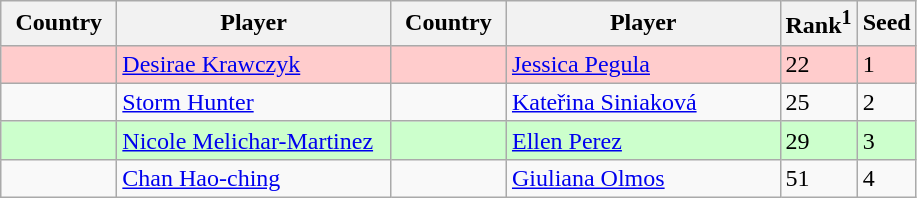<table class="sortable wikitable">
<tr>
<th width="70">Country</th>
<th width="175">Player</th>
<th width="70">Country</th>
<th width="175">Player</th>
<th>Rank<sup>1</sup></th>
<th>Seed</th>
</tr>
<tr style="background:#fcc;">
<td></td>
<td><a href='#'>Desirae Krawczyk</a></td>
<td></td>
<td><a href='#'>Jessica Pegula</a></td>
<td>22</td>
<td>1</td>
</tr>
<tr>
<td></td>
<td><a href='#'>Storm Hunter</a></td>
<td></td>
<td><a href='#'>Kateřina Siniaková</a></td>
<td>25</td>
<td>2</td>
</tr>
<tr style="background:#cfc;">
<td></td>
<td><a href='#'>Nicole Melichar-Martinez</a></td>
<td></td>
<td><a href='#'>Ellen Perez</a></td>
<td>29</td>
<td>3</td>
</tr>
<tr>
<td></td>
<td><a href='#'>Chan Hao-ching</a></td>
<td></td>
<td><a href='#'>Giuliana Olmos</a></td>
<td>51</td>
<td>4</td>
</tr>
</table>
